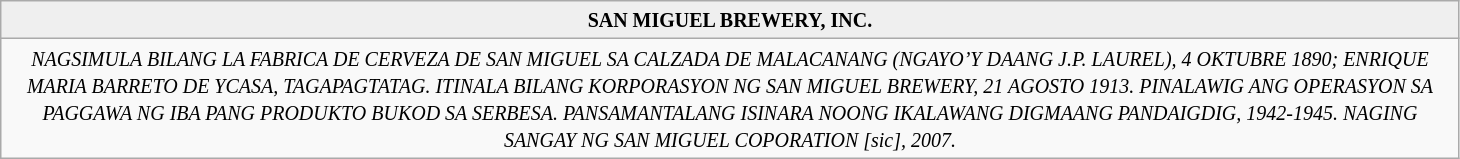<table class="wikitable" style="width:77%; text-align:center;">
<tr>
<th style="width:23%; background:#efefef;"><small>SAN MIGUEL BREWERY, INC.</small></th>
</tr>
<tr>
<td><small><em>NAGSIMULA BILANG LA FABRICA  DE CERVEZA DE SAN MIGUEL SA CALZADA DE MALACANANG (NGAYO’Y DAANG J.P. LAUREL), 4 OKTUBRE 1890; ENRIQUE MARIA BARRETO DE YCASA, TAGAPAGTATAG. ITINALA BILANG KORPORASYON NG SAN MIGUEL BREWERY, 21 AGOSTO 1913. PINALAWIG ANG OPERASYON SA PAGGAWA NG IBA PANG PRODUKTO BUKOD SA SERBESA. PANSAMANTALANG ISINARA NOONG IKALAWANG DIGMAANG PANDAIGDIG, 1942-1945. NAGING SANGAY NG SAN MIGUEL COPORATION [sic], 2007.</em></small> </td>
</tr>
</table>
